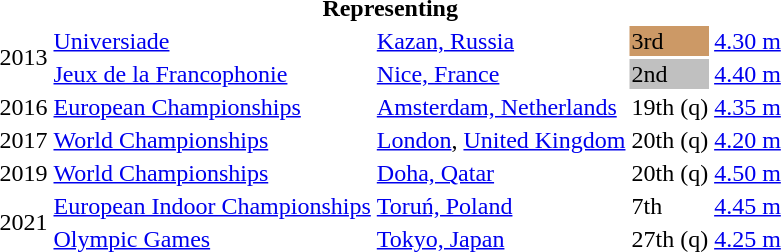<table>
<tr>
<th colspan="5">Representing </th>
</tr>
<tr>
<td rowspan=2>2013</td>
<td><a href='#'>Universiade</a></td>
<td><a href='#'>Kazan, Russia</a></td>
<td bgcolor=cc9966>3rd</td>
<td><a href='#'>4.30 m</a></td>
</tr>
<tr>
<td><a href='#'>Jeux de la Francophonie</a></td>
<td><a href='#'>Nice, France</a></td>
<td bgcolor=silver>2nd</td>
<td><a href='#'>4.40 m</a></td>
</tr>
<tr>
<td>2016</td>
<td><a href='#'>European Championships</a></td>
<td><a href='#'>Amsterdam, Netherlands</a></td>
<td>19th (q)</td>
<td><a href='#'>4.35 m</a></td>
</tr>
<tr>
<td>2017</td>
<td><a href='#'>World Championships</a></td>
<td><a href='#'>London</a>, <a href='#'>United Kingdom</a></td>
<td>20th (q)</td>
<td><a href='#'>4.20 m</a></td>
</tr>
<tr>
<td>2019</td>
<td><a href='#'>World Championships</a></td>
<td><a href='#'>Doha, Qatar</a></td>
<td>20th (q)</td>
<td><a href='#'>4.50 m</a></td>
</tr>
<tr>
<td rowspan=2>2021</td>
<td><a href='#'>European Indoor Championships</a></td>
<td><a href='#'>Toruń, Poland</a></td>
<td>7th</td>
<td><a href='#'>4.45 m</a></td>
</tr>
<tr>
<td><a href='#'>Olympic Games</a></td>
<td><a href='#'>Tokyo, Japan</a></td>
<td>27th (q)</td>
<td><a href='#'>4.25 m</a></td>
</tr>
</table>
